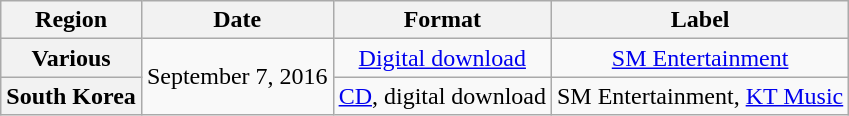<table class="wikitable plainrowheaders" style="text-align:center">
<tr>
<th>Region</th>
<th>Date</th>
<th>Format</th>
<th>Label</th>
</tr>
<tr>
<th scope="row">Various</th>
<td rowspan="2">September 7, 2016</td>
<td><a href='#'>Digital download</a></td>
<td><a href='#'>SM Entertainment</a></td>
</tr>
<tr>
<th scope="row">South Korea</th>
<td><a href='#'>CD</a>, digital download</td>
<td>SM Entertainment, <a href='#'>KT Music</a></td>
</tr>
</table>
